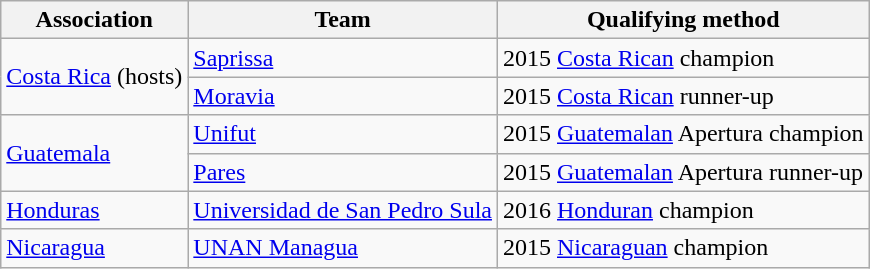<table class="wikitable sortable">
<tr>
<th>Association</th>
<th>Team</th>
<th>Qualifying method</th>
</tr>
<tr>
<td rowspan=2> <a href='#'>Costa Rica</a> (hosts)</td>
<td><a href='#'>Saprissa</a></td>
<td>2015 <a href='#'>Costa Rican</a> champion</td>
</tr>
<tr>
<td><a href='#'>Moravia</a></td>
<td>2015 <a href='#'>Costa Rican</a> runner-up</td>
</tr>
<tr>
<td rowspan=2> <a href='#'>Guatemala</a></td>
<td><a href='#'>Unifut</a></td>
<td>2015 <a href='#'>Guatemalan</a> Apertura champion</td>
</tr>
<tr>
<td><a href='#'>Pares</a></td>
<td>2015 <a href='#'>Guatemalan</a> Apertura runner-up</td>
</tr>
<tr>
<td> <a href='#'>Honduras</a></td>
<td><a href='#'>Universidad de San Pedro Sula</a></td>
<td>2016 <a href='#'>Honduran</a> champion</td>
</tr>
<tr>
<td> <a href='#'>Nicaragua</a></td>
<td><a href='#'>UNAN Managua</a></td>
<td>2015 <a href='#'>Nicaraguan</a> champion</td>
</tr>
</table>
